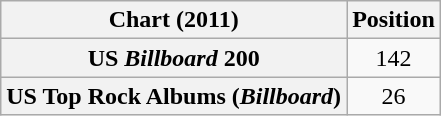<table class="wikitable sortable plainrowheaders" style="text-align:center">
<tr>
<th scope="col">Chart (2011)</th>
<th scope="col">Position</th>
</tr>
<tr>
<th scope="row">US <em>Billboard</em> 200</th>
<td>142</td>
</tr>
<tr>
<th scope="row">US Top Rock Albums (<em>Billboard</em>)</th>
<td>26</td>
</tr>
</table>
